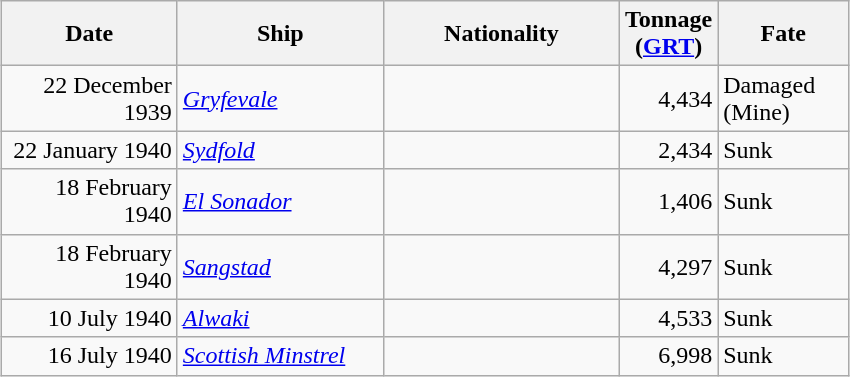<table class="wikitable sortable" style="margin: 1em auto 1em auto;"|->
<tr>
<th scope="col" width="110px">Date</th>
<th scope="col" width="130px">Ship</th>
<th scope="col" width="150px">Nationality</th>
<th scope="col" width="30px">Tonnage<br>(<a href='#'>GRT</a>)</th>
<th scope="col" width="80px">Fate</th>
</tr>
<tr>
<td align="right">22 December 1939</td>
<td align="left"><em><a href='#'>Gryfevale</a></em></td>
<td align="left"></td>
<td align="right">4,434</td>
<td align="left">Damaged (Mine)</td>
</tr>
<tr>
<td align="right">22 January 1940</td>
<td align="left"><em><a href='#'>Sydfold</a></em></td>
<td align="left"></td>
<td align="right">2,434</td>
<td align="left">Sunk</td>
</tr>
<tr>
<td align="right">18 February 1940</td>
<td align="left"><em><a href='#'>El Sonador</a></em></td>
<td align="left"></td>
<td align="right">1,406</td>
<td align="left">Sunk</td>
</tr>
<tr>
<td align="right">18 February 1940</td>
<td align="left"><em><a href='#'>Sangstad</a></em></td>
<td align="left"></td>
<td align="right">4,297</td>
<td align="left">Sunk</td>
</tr>
<tr>
<td align="right">10 July 1940</td>
<td align="left"><em><a href='#'>Alwaki</a></em></td>
<td align="left"></td>
<td align="right">4,533</td>
<td align="left">Sunk</td>
</tr>
<tr>
<td align="right">16 July 1940</td>
<td align="left"><em><a href='#'>Scottish Minstrel</a></em></td>
<td align="left"></td>
<td align="right">6,998</td>
<td align="left">Sunk</td>
</tr>
</table>
